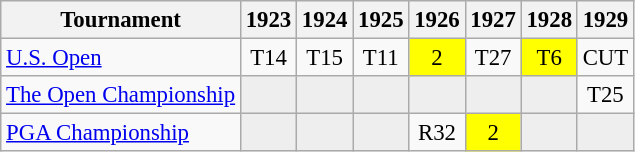<table class="wikitable" style="font-size:95%;text-align:center;">
<tr>
<th>Tournament</th>
<th>1923</th>
<th>1924</th>
<th>1925</th>
<th>1926</th>
<th>1927</th>
<th>1928</th>
<th>1929</th>
</tr>
<tr>
<td align=left><a href='#'>U.S. Open</a></td>
<td>T14</td>
<td>T15</td>
<td>T11</td>
<td style="background:yellow;">2</td>
<td>T27</td>
<td style="background:yellow;">T6</td>
<td>CUT</td>
</tr>
<tr>
<td align=left><a href='#'>The Open Championship</a></td>
<td style="background:#eeeeee;"></td>
<td style="background:#eeeeee;"></td>
<td style="background:#eeeeee;"></td>
<td style="background:#eeeeee;"></td>
<td style="background:#eeeeee;"></td>
<td style="background:#eeeeee;"></td>
<td>T25</td>
</tr>
<tr>
<td align=left><a href='#'>PGA Championship</a></td>
<td style="background:#eeeeee;"></td>
<td style="background:#eeeeee;"></td>
<td style="background:#eeeeee;"></td>
<td>R32</td>
<td style="background:yellow;">2</td>
<td style="background:#eeeeee;"></td>
<td style="background:#eeeeee;"></td>
</tr>
</table>
